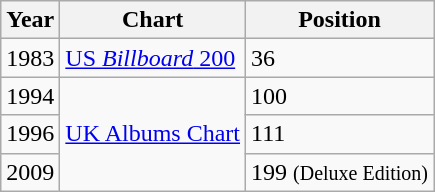<table class="wikitable">
<tr>
<th align="left">Year</th>
<th align="left">Chart</th>
<th align="left">Position</th>
</tr>
<tr>
<td align="left">1983</td>
<td align="left"><a href='#'>US <em>Billboard</em> 200</a></td>
<td align="left">36</td>
</tr>
<tr>
<td align="left">1994</td>
<td style="text-align:left;" rowspan="3"><a href='#'>UK Albums Chart</a></td>
<td align="left">100</td>
</tr>
<tr>
<td align="left">1996</td>
<td align="left">111</td>
</tr>
<tr>
<td align="left">2009</td>
<td align="left">199 <small>(Deluxe Edition)</small></td>
</tr>
</table>
